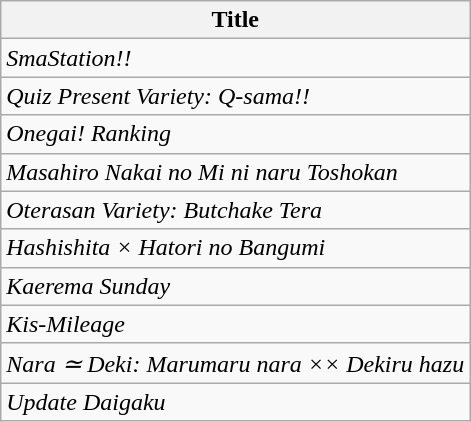<table class="wikitable">
<tr>
<th>Title</th>
</tr>
<tr>
<td><em>SmaStation!!</em></td>
</tr>
<tr>
<td><em>Quiz Present Variety: Q-sama!!</em></td>
</tr>
<tr>
<td><em>Onegai! Ranking</em></td>
</tr>
<tr>
<td><em>Masahiro Nakai no Mi ni naru Toshokan</em></td>
</tr>
<tr>
<td><em>Oterasan Variety: Butchake Tera</em></td>
</tr>
<tr>
<td><em>Hashishita × Hatori no Bangumi</em></td>
</tr>
<tr>
<td><em>Kaerema Sunday</em></td>
</tr>
<tr>
<td><em>Kis-Mileage</em></td>
</tr>
<tr>
<td><em>Nara ≃ Deki: Marumaru nara ×× Dekiru hazu</em></td>
</tr>
<tr>
<td><em>Update Daigaku</em></td>
</tr>
</table>
